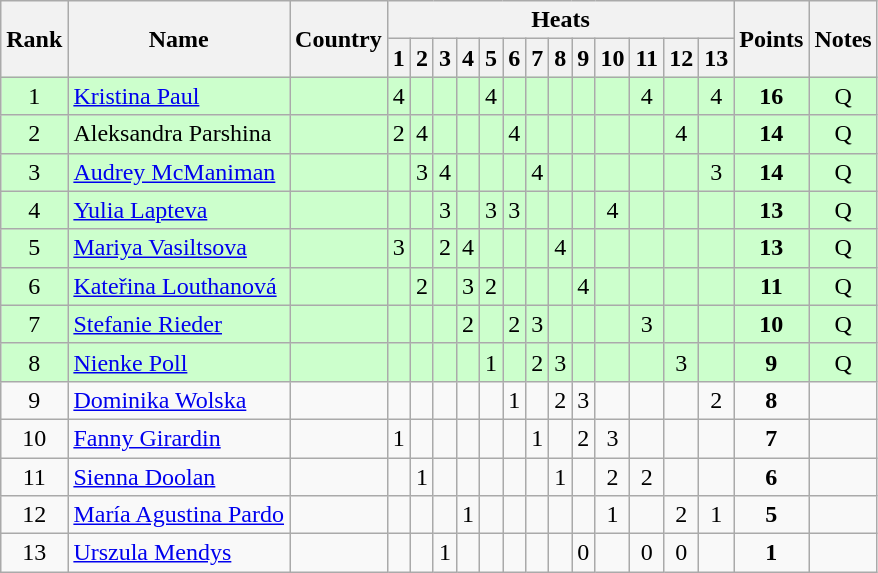<table class="wikitable" style="text-align:center;">
<tr>
<th rowspan="2">Rank</th>
<th rowspan="2">Name</th>
<th rowspan="2">Country</th>
<th colspan="13">Heats</th>
<th rowspan="2">Points</th>
<th rowspan="2">Notes</th>
</tr>
<tr>
<th>1</th>
<th>2</th>
<th>3</th>
<th>4</th>
<th>5</th>
<th>6</th>
<th>7</th>
<th>8</th>
<th>9</th>
<th>10</th>
<th>11</th>
<th>12</th>
<th>13</th>
</tr>
<tr bgcolor="ccffcc">
<td>1</td>
<td align=left><a href='#'>Kristina Paul</a></td>
<td align=left></td>
<td>4</td>
<td></td>
<td></td>
<td></td>
<td>4</td>
<td></td>
<td></td>
<td></td>
<td></td>
<td></td>
<td>4</td>
<td></td>
<td>4</td>
<td><strong>16</strong></td>
<td>Q</td>
</tr>
<tr bgcolor="ccffcc">
<td>2</td>
<td align=left>Aleksandra Parshina</td>
<td align=left></td>
<td>2</td>
<td>4</td>
<td></td>
<td></td>
<td></td>
<td>4</td>
<td></td>
<td></td>
<td></td>
<td></td>
<td></td>
<td>4</td>
<td></td>
<td><strong>14</strong></td>
<td>Q</td>
</tr>
<tr bgcolor="ccffcc">
<td>3</td>
<td align=left><a href='#'>Audrey McManiman</a></td>
<td align=left></td>
<td></td>
<td>3</td>
<td>4</td>
<td></td>
<td></td>
<td></td>
<td>4</td>
<td></td>
<td></td>
<td></td>
<td></td>
<td></td>
<td>3</td>
<td><strong>14</strong></td>
<td>Q</td>
</tr>
<tr bgcolor="ccffcc">
<td>4</td>
<td align=left><a href='#'>Yulia Lapteva</a></td>
<td align=left></td>
<td></td>
<td></td>
<td>3</td>
<td></td>
<td>3</td>
<td>3</td>
<td></td>
<td></td>
<td></td>
<td>4</td>
<td></td>
<td></td>
<td></td>
<td><strong>13</strong></td>
<td>Q</td>
</tr>
<tr bgcolor="ccffcc">
<td>5</td>
<td align=left><a href='#'>Mariya Vasiltsova</a></td>
<td align=left></td>
<td>3</td>
<td></td>
<td>2</td>
<td>4</td>
<td></td>
<td></td>
<td></td>
<td>4</td>
<td></td>
<td></td>
<td></td>
<td></td>
<td></td>
<td><strong>13</strong></td>
<td>Q</td>
</tr>
<tr bgcolor="ccffcc">
<td>6</td>
<td align=left><a href='#'>Kateřina Louthanová</a></td>
<td align=left></td>
<td></td>
<td>2</td>
<td></td>
<td>3</td>
<td>2</td>
<td></td>
<td></td>
<td></td>
<td>4</td>
<td></td>
<td></td>
<td></td>
<td></td>
<td><strong>11</strong></td>
<td>Q</td>
</tr>
<tr bgcolor="ccffcc">
<td>7</td>
<td align=left><a href='#'>Stefanie Rieder</a></td>
<td align=left></td>
<td></td>
<td></td>
<td></td>
<td>2</td>
<td></td>
<td>2</td>
<td>3</td>
<td></td>
<td></td>
<td></td>
<td>3</td>
<td></td>
<td></td>
<td><strong>10</strong></td>
<td>Q</td>
</tr>
<tr bgcolor="ccffcc">
<td>8</td>
<td align=left><a href='#'>Nienke Poll</a></td>
<td align=left></td>
<td></td>
<td></td>
<td></td>
<td></td>
<td>1</td>
<td></td>
<td>2</td>
<td>3</td>
<td></td>
<td></td>
<td></td>
<td>3</td>
<td></td>
<td><strong>9</strong></td>
<td>Q</td>
</tr>
<tr>
<td>9</td>
<td align=left><a href='#'>Dominika Wolska</a></td>
<td align=left></td>
<td></td>
<td></td>
<td></td>
<td></td>
<td></td>
<td>1</td>
<td></td>
<td>2</td>
<td>3</td>
<td></td>
<td></td>
<td></td>
<td>2</td>
<td><strong>8</strong></td>
<td></td>
</tr>
<tr>
<td>10</td>
<td align=left><a href='#'>Fanny Girardin</a></td>
<td align=left></td>
<td>1</td>
<td></td>
<td></td>
<td></td>
<td></td>
<td></td>
<td>1</td>
<td></td>
<td>2</td>
<td>3</td>
<td></td>
<td></td>
<td></td>
<td><strong>7</strong></td>
<td></td>
</tr>
<tr>
<td>11</td>
<td align=left><a href='#'>Sienna Doolan</a></td>
<td align=left></td>
<td></td>
<td>1</td>
<td></td>
<td></td>
<td></td>
<td></td>
<td></td>
<td>1</td>
<td></td>
<td>2</td>
<td>2</td>
<td></td>
<td></td>
<td><strong>6</strong></td>
<td></td>
</tr>
<tr>
<td>12</td>
<td align=left><a href='#'>María Agustina Pardo</a></td>
<td align=left></td>
<td></td>
<td></td>
<td></td>
<td>1</td>
<td></td>
<td></td>
<td></td>
<td></td>
<td></td>
<td>1</td>
<td></td>
<td>2</td>
<td>1</td>
<td><strong>5</strong></td>
<td></td>
</tr>
<tr>
<td>13</td>
<td align=left><a href='#'>Urszula Mendys</a></td>
<td align=left></td>
<td></td>
<td></td>
<td>1</td>
<td></td>
<td></td>
<td></td>
<td></td>
<td></td>
<td>0</td>
<td></td>
<td>0</td>
<td>0</td>
<td></td>
<td><strong>1</strong></td>
<td></td>
</tr>
</table>
